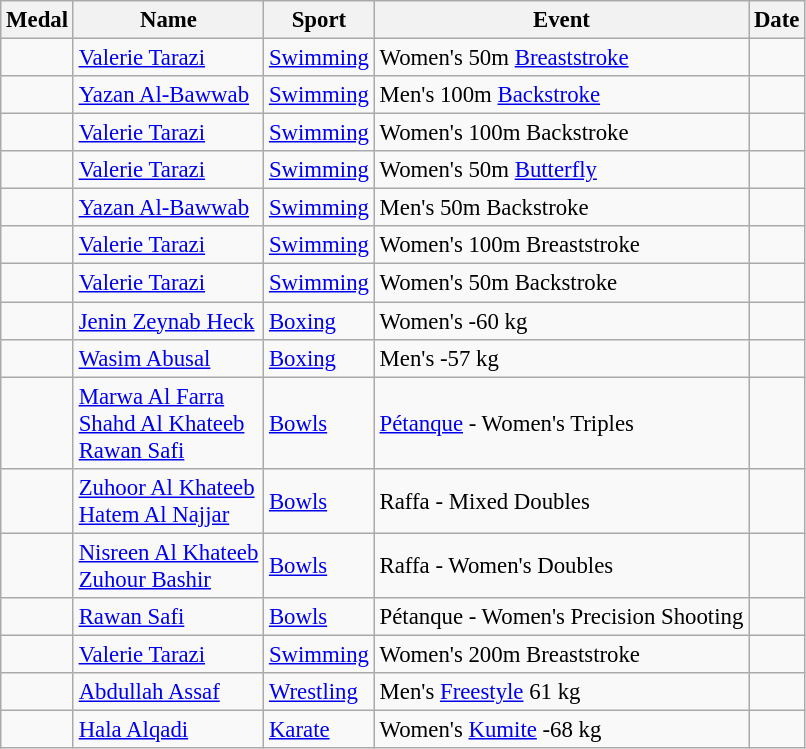<table class="wikitable sortable" style="font-size: 95%">
<tr>
<th>Medal</th>
<th>Name</th>
<th>Sport</th>
<th>Event</th>
<th>Date</th>
</tr>
<tr>
<td></td>
<td><a href='#'>Valerie Tarazi</a></td>
<td><a href='#'>Swimming</a></td>
<td>Women's 50m <a href='#'>Breaststroke</a></td>
<td></td>
</tr>
<tr>
<td></td>
<td><a href='#'>Yazan Al-Bawwab</a></td>
<td><a href='#'>Swimming</a></td>
<td>Men's 100m <a href='#'>Backstroke</a></td>
<td></td>
</tr>
<tr>
<td></td>
<td><a href='#'>Valerie Tarazi</a></td>
<td><a href='#'>Swimming</a></td>
<td>Women's 100m Backstroke</td>
<td></td>
</tr>
<tr>
<td></td>
<td><a href='#'>Valerie Tarazi</a></td>
<td><a href='#'>Swimming</a></td>
<td>Women's 50m <a href='#'>Butterfly</a></td>
<td></td>
</tr>
<tr>
<td></td>
<td><a href='#'>Yazan Al-Bawwab</a></td>
<td><a href='#'>Swimming</a></td>
<td>Men's 50m Backstroke</td>
<td></td>
</tr>
<tr>
<td></td>
<td><a href='#'>Valerie Tarazi</a></td>
<td><a href='#'>Swimming</a></td>
<td>Women's 100m Breaststroke</td>
<td></td>
</tr>
<tr>
<td></td>
<td><a href='#'>Valerie Tarazi</a></td>
<td><a href='#'>Swimming</a></td>
<td>Women's 50m Backstroke</td>
<td></td>
</tr>
<tr>
<td></td>
<td><a href='#'>Jenin Zeynab Heck</a></td>
<td><a href='#'>Boxing</a></td>
<td>Women's -60 kg</td>
<td></td>
</tr>
<tr>
<td></td>
<td><a href='#'>Wasim Abusal</a></td>
<td><a href='#'>Boxing</a></td>
<td>Men's -57 kg</td>
<td></td>
</tr>
<tr>
<td></td>
<td><a href='#'>Marwa Al Farra</a> <br> <a href='#'>Shahd Al Khateeb</a> <br> <a href='#'>Rawan Safi</a></td>
<td><a href='#'>Bowls</a></td>
<td><a href='#'>Pétanque</a> - Women's Triples</td>
<td></td>
</tr>
<tr>
<td></td>
<td><a href='#'>Zuhoor Al Khateeb</a> <br> <a href='#'>Hatem Al Najjar</a></td>
<td><a href='#'>Bowls</a></td>
<td>Raffa - Mixed Doubles</td>
<td></td>
</tr>
<tr>
<td></td>
<td><a href='#'>Nisreen Al Khateeb</a> <br> <a href='#'>Zuhour Bashir</a></td>
<td><a href='#'>Bowls</a></td>
<td>Raffa - Women's Doubles</td>
<td></td>
</tr>
<tr>
<td></td>
<td><a href='#'>Rawan Safi</a></td>
<td><a href='#'>Bowls</a></td>
<td>Pétanque - Women's Precision Shooting</td>
<td></td>
</tr>
<tr>
<td></td>
<td><a href='#'>Valerie Tarazi</a></td>
<td><a href='#'>Swimming</a></td>
<td>Women's 200m Breaststroke</td>
<td></td>
</tr>
<tr>
<td></td>
<td><a href='#'>Abdullah Assaf</a></td>
<td><a href='#'>Wrestling</a></td>
<td>Men's <a href='#'>Freestyle</a> 61 kg</td>
<td></td>
</tr>
<tr>
<td></td>
<td><a href='#'>Hala Alqadi</a></td>
<td><a href='#'>Karate</a></td>
<td>Women's <a href='#'>Kumite</a> -68 kg</td>
<td></td>
</tr>
</table>
